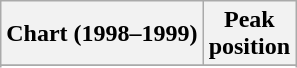<table class="wikitable sortable">
<tr>
<th>Chart (1998–1999)</th>
<th>Peak<br>position</th>
</tr>
<tr>
</tr>
<tr>
</tr>
<tr>
</tr>
</table>
